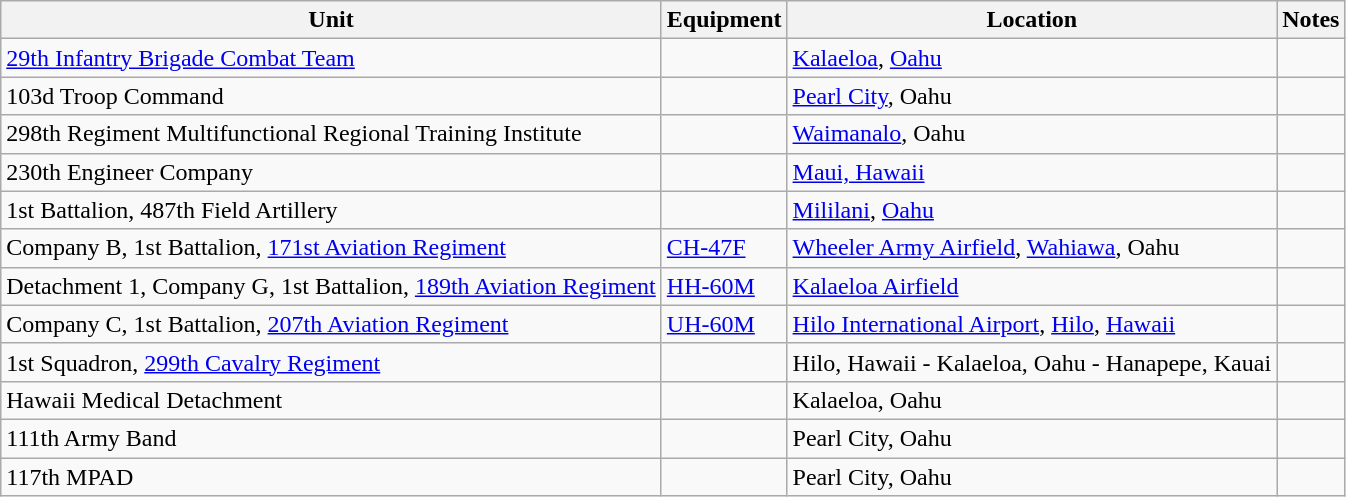<table class="wikitable">
<tr>
<th>Unit</th>
<th>Equipment</th>
<th>Location</th>
<th>Notes</th>
</tr>
<tr>
<td><a href='#'>29th Infantry Brigade Combat Team</a></td>
<td></td>
<td><a href='#'>Kalaeloa</a>, <a href='#'>Oahu</a></td>
<td></td>
</tr>
<tr>
<td>103d Troop Command</td>
<td></td>
<td><a href='#'>Pearl City</a>, Oahu</td>
<td></td>
</tr>
<tr>
<td>298th Regiment Multifunctional Regional Training Institute</td>
<td></td>
<td><a href='#'>Waimanalo</a>, Oahu</td>
<td></td>
</tr>
<tr>
<td>230th Engineer Company</td>
<td></td>
<td><a href='#'>Maui, Hawaii</a></td>
<td></td>
</tr>
<tr>
<td>1st Battalion, 487th Field Artillery</td>
<td></td>
<td><a href='#'>Mililani</a>, <a href='#'>Oahu</a></td>
<td></td>
</tr>
<tr>
<td>Company B, 1st Battalion, <a href='#'>171st Aviation Regiment</a></td>
<td><a href='#'>CH-47F</a></td>
<td><a href='#'>Wheeler Army Airfield</a>, <a href='#'>Wahiawa</a>, Oahu</td>
<td></td>
</tr>
<tr>
<td>Detachment 1, Company G, 1st Battalion, <a href='#'>189th Aviation Regiment</a></td>
<td><a href='#'>HH-60M</a></td>
<td><a href='#'>Kalaeloa Airfield</a></td>
<td></td>
</tr>
<tr>
<td>Company C, 1st Battalion, <a href='#'>207th Aviation Regiment</a></td>
<td><a href='#'>UH-60M</a></td>
<td><a href='#'>Hilo International Airport</a>, <a href='#'>Hilo</a>, <a href='#'>Hawaii</a></td>
<td></td>
</tr>
<tr>
<td>1st Squadron, <a href='#'>299th Cavalry Regiment</a></td>
<td></td>
<td>Hilo, Hawaii - Kalaeloa, Oahu - Hanapepe, Kauai</td>
<td></td>
</tr>
<tr>
<td>Hawaii Medical Detachment</td>
<td></td>
<td>Kalaeloa, Oahu</td>
<td></td>
</tr>
<tr>
<td>111th Army Band</td>
<td></td>
<td>Pearl City, Oahu</td>
<td></td>
</tr>
<tr>
<td>117th MPAD</td>
<td></td>
<td>Pearl City, Oahu</td>
<td></td>
</tr>
</table>
